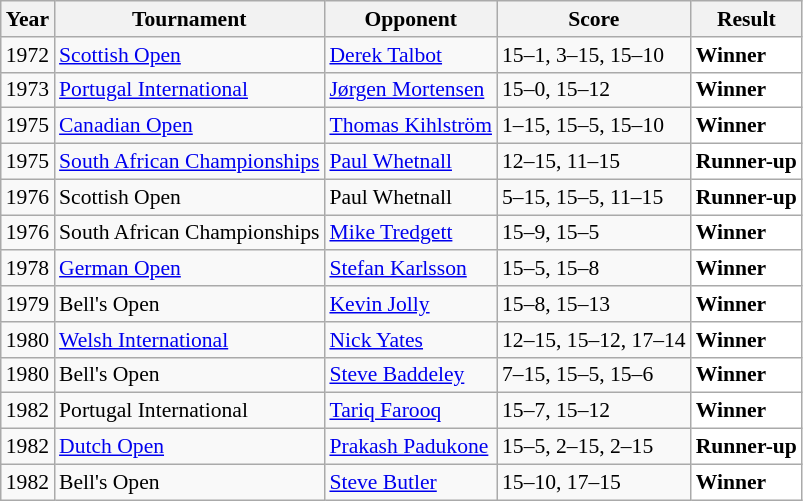<table class="sortable wikitable" style="font-size: 90%;">
<tr>
<th>Year</th>
<th>Tournament</th>
<th>Opponent</th>
<th>Score</th>
<th>Result</th>
</tr>
<tr>
<td align="center">1972</td>
<td align="left"><a href='#'>Scottish Open</a></td>
<td align="left"> <a href='#'>Derek Talbot</a></td>
<td align="left">15–1, 3–15, 15–10</td>
<td style="text-align:left; background: white"> <strong>Winner</strong></td>
</tr>
<tr>
<td align="center">1973</td>
<td align="left"><a href='#'>Portugal International</a></td>
<td align="left"> <a href='#'>Jørgen Mortensen</a></td>
<td align="left">15–0, 15–12</td>
<td style="text-align:left; background: white"> <strong>Winner</strong></td>
</tr>
<tr>
<td align="center">1975</td>
<td align="left"><a href='#'>Canadian Open</a></td>
<td align="left"> <a href='#'>Thomas Kihlström</a></td>
<td align="left">1–15, 15–5, 15–10</td>
<td style="text-align:left; background: white"> <strong>Winner</strong></td>
</tr>
<tr>
<td align="center">1975</td>
<td align="left"><a href='#'>South African Championships</a></td>
<td align="left"> <a href='#'>Paul Whetnall</a></td>
<td align="left">12–15, 11–15</td>
<td style="text-align:left; background: white"> <strong>Runner-up</strong></td>
</tr>
<tr>
<td align="center">1976</td>
<td align="left">Scottish Open</td>
<td align="left"> Paul Whetnall</td>
<td align="left">5–15, 15–5, 11–15</td>
<td style="text-align:left; background: white"> <strong>Runner-up</strong></td>
</tr>
<tr>
<td align="center">1976</td>
<td align="left">South African Championships</td>
<td align="left"> <a href='#'>Mike Tredgett</a></td>
<td align="left">15–9, 15–5</td>
<td style="text-align:left; background: white"> <strong>Winner</strong></td>
</tr>
<tr>
<td align="center">1978</td>
<td align="left"><a href='#'>German Open</a></td>
<td align="left"> <a href='#'>Stefan Karlsson</a></td>
<td align="left">15–5, 15–8</td>
<td style="text-align:left; background:white"> <strong>Winner</strong></td>
</tr>
<tr>
<td align="center">1979</td>
<td align="left">Bell's Open</td>
<td align="left"> <a href='#'>Kevin Jolly</a></td>
<td align="left">15–8, 15–13</td>
<td style="text-align:left; background:white"> <strong>Winner</strong></td>
</tr>
<tr>
<td align="center">1980</td>
<td align="left"><a href='#'>Welsh International</a></td>
<td align="left"> <a href='#'>Nick Yates</a></td>
<td align="left">12–15, 15–12, 17–14</td>
<td style="text-align:left; background:white"> <strong>Winner</strong></td>
</tr>
<tr>
<td align="center">1980</td>
<td align="left">Bell's Open</td>
<td align="left"> <a href='#'>Steve Baddeley</a></td>
<td align="left">7–15, 15–5, 15–6</td>
<td style="text-align:left; background:white"> <strong>Winner</strong></td>
</tr>
<tr>
<td align="center">1982</td>
<td align="left">Portugal International</td>
<td align="left"> <a href='#'>Tariq Farooq</a></td>
<td align="left">15–7, 15–12</td>
<td style="text-align:left; background:white"> <strong>Winner</strong></td>
</tr>
<tr>
<td align="center">1982</td>
<td align="left"><a href='#'>Dutch Open</a></td>
<td align="left"> <a href='#'>Prakash Padukone</a></td>
<td align="left">15–5, 2–15, 2–15</td>
<td style="text-align:left; background:white"> <strong>Runner-up</strong></td>
</tr>
<tr>
<td align="center">1982</td>
<td align="left">Bell's Open</td>
<td align="left"> <a href='#'>Steve Butler</a></td>
<td align="left">15–10, 17–15</td>
<td style="text-align:left; background:white"> <strong>Winner</strong></td>
</tr>
</table>
